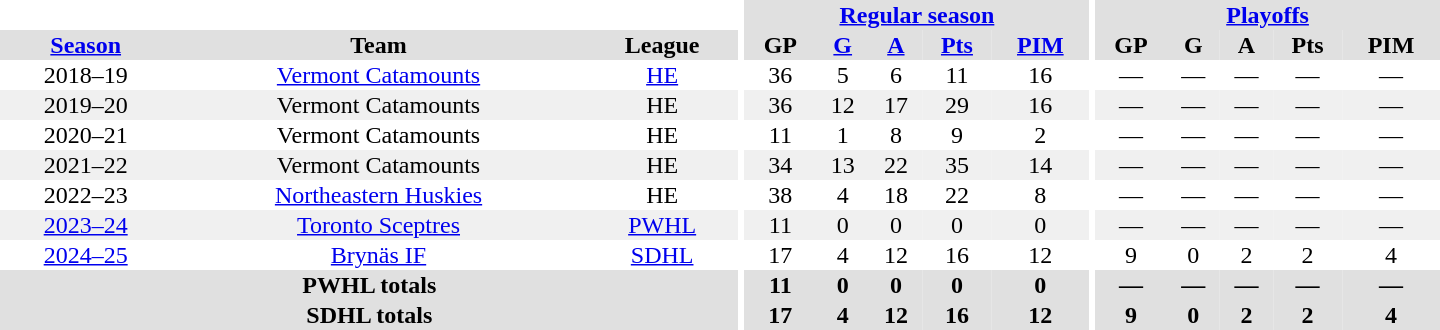<table border="0" cellpadding="1" cellspacing="0" style="text-align:center; width:60em;">
<tr bgcolor="#e0e0e0">
<th colspan="3" bgcolor="#ffffff"></th>
<th rowspan="101" bgcolor="#ffffff"></th>
<th colspan="5"><a href='#'>Regular season</a></th>
<th rowspan="101" bgcolor="#ffffff"></th>
<th colspan="5"><a href='#'>Playoffs</a></th>
</tr>
<tr bgcolor="#e0e0e0">
<th><a href='#'>Season</a></th>
<th>Team</th>
<th>League</th>
<th>GP</th>
<th><a href='#'>G</a></th>
<th><a href='#'>A</a></th>
<th><a href='#'>Pts</a></th>
<th><a href='#'>PIM</a></th>
<th>GP</th>
<th>G</th>
<th>A</th>
<th>Pts</th>
<th>PIM</th>
</tr>
<tr>
<td>2018–19</td>
<td><a href='#'>Vermont Catamounts</a></td>
<td><a href='#'>HE</a></td>
<td>36</td>
<td>5</td>
<td>6</td>
<td>11</td>
<td>16</td>
<td>—</td>
<td>—</td>
<td>—</td>
<td>—</td>
<td>—</td>
</tr>
<tr bgcolor="#f0f0f0">
<td>2019–20</td>
<td>Vermont Catamounts</td>
<td>HE</td>
<td>36</td>
<td>12</td>
<td>17</td>
<td>29</td>
<td>16</td>
<td>—</td>
<td>—</td>
<td>—</td>
<td>—</td>
<td>—</td>
</tr>
<tr>
<td>2020–21</td>
<td>Vermont Catamounts</td>
<td>HE</td>
<td>11</td>
<td>1</td>
<td>8</td>
<td>9</td>
<td>2</td>
<td>—</td>
<td>—</td>
<td>—</td>
<td>—</td>
<td>—</td>
</tr>
<tr bgcolor="#f0f0f0">
<td>2021–22</td>
<td>Vermont Catamounts</td>
<td>HE</td>
<td>34</td>
<td>13</td>
<td>22</td>
<td>35</td>
<td>14</td>
<td>—</td>
<td>—</td>
<td>—</td>
<td>—</td>
<td>—</td>
</tr>
<tr>
<td>2022–23</td>
<td><a href='#'>Northeastern Huskies</a></td>
<td>HE</td>
<td>38</td>
<td>4</td>
<td>18</td>
<td>22</td>
<td>8</td>
<td>—</td>
<td>—</td>
<td>—</td>
<td>—</td>
<td>—</td>
</tr>
<tr bgcolor="#f0f0f0">
<td><a href='#'>2023–24</a></td>
<td><a href='#'>Toronto Sceptres</a></td>
<td><a href='#'>PWHL</a></td>
<td>11</td>
<td>0</td>
<td>0</td>
<td>0</td>
<td>0</td>
<td>—</td>
<td>—</td>
<td>—</td>
<td>—</td>
<td>—</td>
</tr>
<tr>
<td><a href='#'>2024–25</a></td>
<td><a href='#'>Brynäs IF</a></td>
<td><a href='#'>SDHL</a></td>
<td>17</td>
<td>4</td>
<td>12</td>
<td>16</td>
<td>12</td>
<td>9</td>
<td>0</td>
<td>2</td>
<td>2</td>
<td>4</td>
</tr>
<tr bgcolor="#e0e0e0">
<th colspan="3">PWHL totals</th>
<th>11</th>
<th>0</th>
<th>0</th>
<th>0</th>
<th>0</th>
<th>—</th>
<th>—</th>
<th>—</th>
<th>—</th>
<th>—</th>
</tr>
<tr bgcolor="#e0e0e0">
<th colspan="3">SDHL totals</th>
<th>17</th>
<th>4</th>
<th>12</th>
<th>16</th>
<th>12</th>
<th>9</th>
<th>0</th>
<th>2</th>
<th>2</th>
<th>4</th>
</tr>
</table>
